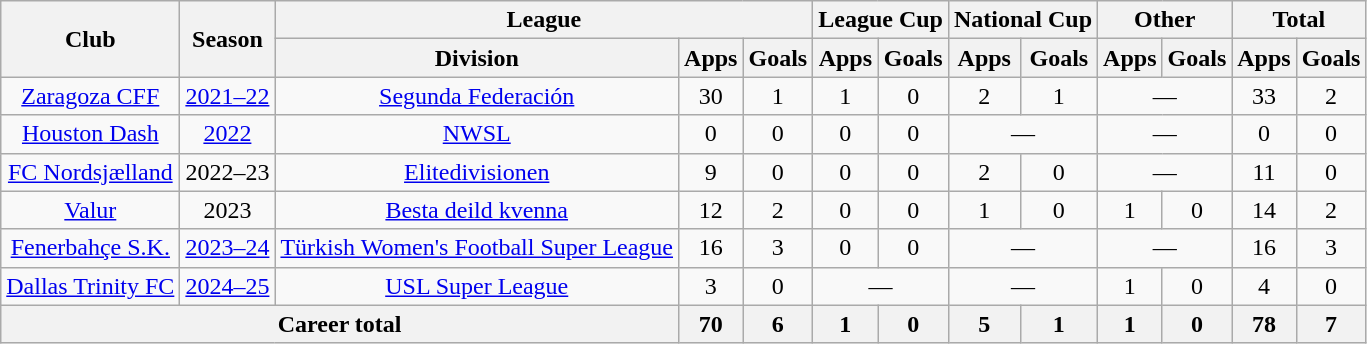<table class="wikitable" style="text-align: center;">
<tr>
<th rowspan="2">Club</th>
<th rowspan="2">Season</th>
<th colspan="3">League</th>
<th colspan="2">League Cup</th>
<th colspan="2">National Cup</th>
<th colspan="2">Other</th>
<th colspan="2">Total</th>
</tr>
<tr>
<th>Division</th>
<th>Apps</th>
<th>Goals</th>
<th>Apps</th>
<th>Goals</th>
<th>Apps</th>
<th>Goals</th>
<th>Apps</th>
<th>Goals</th>
<th>Apps</th>
<th>Goals</th>
</tr>
<tr>
<td><a href='#'>Zaragoza CFF</a></td>
<td><a href='#'>2021–22</a></td>
<td><a href='#'>Segunda Federación</a></td>
<td>30</td>
<td>1</td>
<td>1</td>
<td>0</td>
<td>2</td>
<td>1</td>
<td colspan="2">—</td>
<td>33</td>
<td>2</td>
</tr>
<tr>
<td><a href='#'>Houston Dash</a></td>
<td><a href='#'>2022</a></td>
<td><a href='#'>NWSL</a></td>
<td>0</td>
<td>0</td>
<td>0</td>
<td>0</td>
<td colspan="2">—</td>
<td colspan="2">—</td>
<td>0</td>
<td>0</td>
</tr>
<tr>
<td><a href='#'>FC Nordsjælland</a></td>
<td>2022–23</td>
<td><a href='#'>Elitedivisionen</a></td>
<td>9</td>
<td>0</td>
<td>0</td>
<td>0</td>
<td>2</td>
<td>0</td>
<td colspan="2">—</td>
<td>11</td>
<td>0</td>
</tr>
<tr>
<td><a href='#'>Valur</a></td>
<td>2023</td>
<td><a href='#'>Besta deild kvenna</a></td>
<td>12</td>
<td>2</td>
<td>0</td>
<td>0</td>
<td>1</td>
<td>0</td>
<td>1</td>
<td>0</td>
<td>14</td>
<td>2</td>
</tr>
<tr>
<td><a href='#'>Fenerbahçe S.K.</a></td>
<td><a href='#'>2023–24</a></td>
<td><a href='#'>Türkish Women's Football Super League</a></td>
<td>16</td>
<td>3</td>
<td>0</td>
<td>0</td>
<td colspan="2">—</td>
<td colspan="2">—</td>
<td>16</td>
<td>3</td>
</tr>
<tr>
<td><a href='#'>Dallas Trinity FC</a></td>
<td><a href='#'>2024–25</a></td>
<td><a href='#'>USL Super League</a></td>
<td>3</td>
<td>0</td>
<td colspan="2">—</td>
<td colspan="2">—</td>
<td>1</td>
<td>0</td>
<td>4</td>
<td>0</td>
</tr>
<tr>
<th colspan="3">Career total</th>
<th>70</th>
<th>6</th>
<th>1</th>
<th>0</th>
<th>5</th>
<th>1</th>
<th>1</th>
<th>0</th>
<th>78</th>
<th>7</th>
</tr>
</table>
